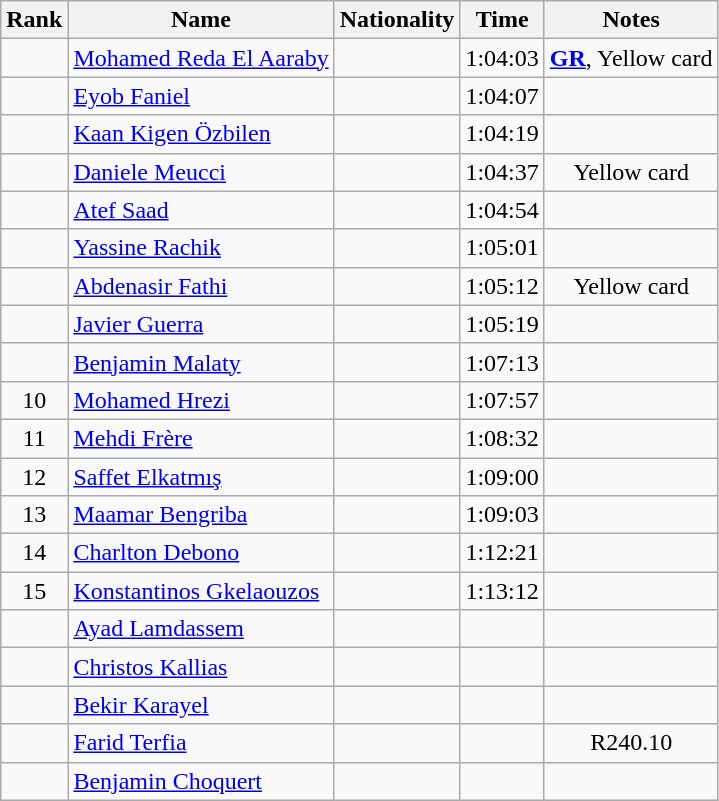<table class="wikitable sortable" style="text-align:center">
<tr>
<th>Rank</th>
<th>Name</th>
<th>Nationality</th>
<th>Time</th>
<th>Notes</th>
</tr>
<tr>
<td></td>
<td align=left><a href='#'>Mohamed Reda El Aaraby</a></td>
<td align=left></td>
<td>1:04:03</td>
<td><strong><a href='#'>GR</a></strong>, Yellow card</td>
</tr>
<tr>
<td></td>
<td align=left><a href='#'>Eyob Faniel</a></td>
<td align=left></td>
<td>1:04:07</td>
<td></td>
</tr>
<tr>
<td></td>
<td align=left><a href='#'>Kaan Kigen Özbilen</a></td>
<td align=left></td>
<td>1:04:19</td>
<td></td>
</tr>
<tr>
<td></td>
<td align=left><a href='#'>Daniele Meucci</a></td>
<td align=left></td>
<td>1:04:37</td>
<td>Yellow card</td>
</tr>
<tr>
<td></td>
<td align=left><a href='#'>Atef Saad</a></td>
<td align=left></td>
<td>1:04:54</td>
<td></td>
</tr>
<tr>
<td></td>
<td align=left><a href='#'>Yassine Rachik</a></td>
<td align=left></td>
<td>1:05:01</td>
<td></td>
</tr>
<tr>
<td></td>
<td align=left><a href='#'>Abdenasir Fathi</a></td>
<td align=left></td>
<td>1:05:12</td>
<td>Yellow card</td>
</tr>
<tr>
<td></td>
<td align=left><a href='#'>Javier Guerra</a></td>
<td align=left></td>
<td>1:05:19</td>
<td></td>
</tr>
<tr>
<td></td>
<td align=left><a href='#'>Benjamin Malaty</a></td>
<td align=left></td>
<td>1:07:13</td>
<td></td>
</tr>
<tr>
<td>10</td>
<td align=left><a href='#'>Mohamed Hrezi</a></td>
<td align=left></td>
<td>1:07:57</td>
<td></td>
</tr>
<tr>
<td>11</td>
<td align=left><a href='#'>Mehdi Frère</a></td>
<td align=left></td>
<td>1:08:32</td>
<td></td>
</tr>
<tr>
<td>12</td>
<td align=left><a href='#'>Saffet Elkatmış</a></td>
<td align=left></td>
<td>1:09:00</td>
<td></td>
</tr>
<tr>
<td>13</td>
<td align=left><a href='#'>Maamar Bengriba</a></td>
<td align=left></td>
<td>1:09:03</td>
<td></td>
</tr>
<tr>
<td>14</td>
<td align=left><a href='#'>Charlton Debono</a></td>
<td align=left></td>
<td>1:12:21</td>
<td></td>
</tr>
<tr>
<td>15</td>
<td align=left><a href='#'>Konstantinos Gkelaouzos</a></td>
<td align=left></td>
<td>1:13:12</td>
<td></td>
</tr>
<tr>
<td></td>
<td align=left><a href='#'>Ayad Lamdassem</a></td>
<td align=left></td>
<td></td>
<td></td>
</tr>
<tr>
<td></td>
<td align=left><a href='#'>Christos Kallias</a></td>
<td align=left></td>
<td></td>
<td></td>
</tr>
<tr>
<td></td>
<td align=left><a href='#'>Bekir Karayel</a></td>
<td align=left></td>
<td></td>
<td></td>
</tr>
<tr>
<td></td>
<td align=left><a href='#'>Farid Terfia</a></td>
<td align=left></td>
<td></td>
<td>R240.10</td>
</tr>
<tr>
<td></td>
<td align=left><a href='#'>Benjamin Choquert</a></td>
<td align=left></td>
<td></td>
<td></td>
</tr>
</table>
